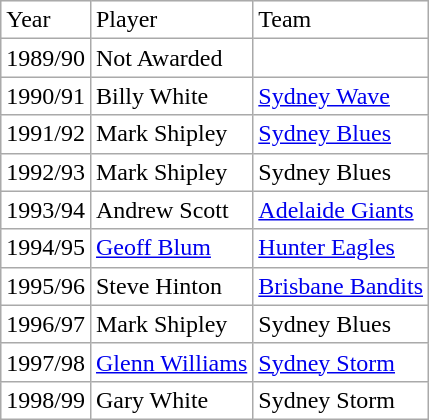<table class="wikitable">
<tr bgcolor="#FFFFFF">
<td>Year</td>
<td>Player</td>
<td>Team</td>
</tr>
<tr bgcolor="#FFFFFF">
<td>1989/90</td>
<td>Not Awarded</td>
<td></td>
</tr>
<tr bgcolor="#FFFFFF">
<td>1990/91</td>
<td>Billy White</td>
<td><a href='#'>Sydney Wave</a></td>
</tr>
<tr bgcolor="#FFFFFF">
<td>1991/92</td>
<td>Mark Shipley</td>
<td><a href='#'>Sydney Blues</a></td>
</tr>
<tr bgcolor="#FFFFFF">
<td>1992/93</td>
<td>Mark Shipley</td>
<td>Sydney Blues</td>
</tr>
<tr bgcolor="#FFFFFF">
<td>1993/94</td>
<td>Andrew Scott</td>
<td><a href='#'>Adelaide Giants</a></td>
</tr>
<tr bgcolor="#FFFFFF">
<td>1994/95</td>
<td><a href='#'>Geoff Blum</a></td>
<td><a href='#'>Hunter Eagles</a></td>
</tr>
<tr bgcolor="#FFFFFF">
<td>1995/96</td>
<td>Steve Hinton</td>
<td><a href='#'>Brisbane Bandits</a></td>
</tr>
<tr bgcolor="#FFFFFF">
<td>1996/97</td>
<td>Mark Shipley</td>
<td>Sydney Blues</td>
</tr>
<tr bgcolor="#FFFFFF">
<td>1997/98</td>
<td><a href='#'>Glenn Williams</a></td>
<td><a href='#'>Sydney Storm</a></td>
</tr>
<tr bgcolor="#FFFFFF">
<td>1998/99</td>
<td>Gary White</td>
<td>Sydney Storm</td>
</tr>
</table>
